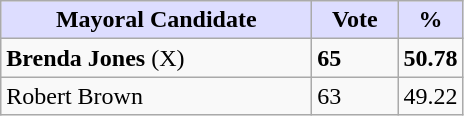<table class="wikitable">
<tr>
<th style="background:#ddf; width:200px;">Mayoral Candidate</th>
<th style="background:#ddf; width:50px;">Vote</th>
<th style="background:#ddf; width:30px;">%</th>
</tr>
<tr>
<td><strong>Brenda Jones</strong> (X)</td>
<td><strong>65</strong></td>
<td><strong>50.78</strong></td>
</tr>
<tr>
<td>Robert Brown</td>
<td>63</td>
<td>49.22</td>
</tr>
</table>
